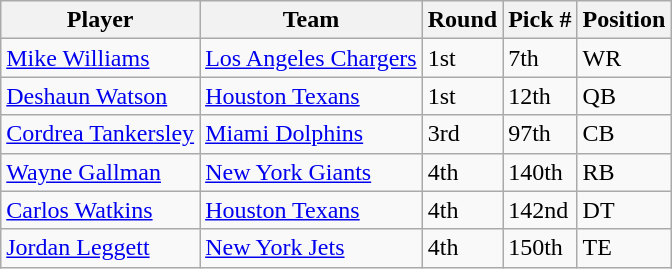<table class="wikitable">
<tr>
<th>Player</th>
<th>Team</th>
<th>Round</th>
<th>Pick #</th>
<th>Position</th>
</tr>
<tr>
<td><a href='#'>Mike Williams</a></td>
<td><a href='#'>Los Angeles Chargers</a></td>
<td>1st</td>
<td>7th</td>
<td>WR</td>
</tr>
<tr>
<td><a href='#'>Deshaun Watson</a></td>
<td><a href='#'>Houston Texans</a></td>
<td>1st</td>
<td>12th</td>
<td>QB</td>
</tr>
<tr>
<td><a href='#'>Cordrea Tankersley</a></td>
<td><a href='#'>Miami Dolphins</a></td>
<td>3rd</td>
<td>97th</td>
<td>CB</td>
</tr>
<tr>
<td><a href='#'>Wayne Gallman</a></td>
<td><a href='#'>New York Giants</a></td>
<td>4th</td>
<td>140th</td>
<td>RB</td>
</tr>
<tr>
<td><a href='#'>Carlos Watkins</a></td>
<td><a href='#'>Houston Texans</a></td>
<td>4th</td>
<td>142nd</td>
<td>DT</td>
</tr>
<tr>
<td><a href='#'>Jordan Leggett</a></td>
<td><a href='#'>New York Jets</a></td>
<td>4th</td>
<td>150th</td>
<td>TE</td>
</tr>
</table>
